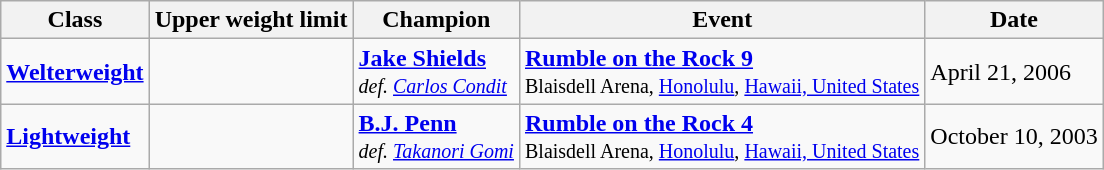<table class="wikitable sortable">
<tr>
<th>Class</th>
<th>Upper weight limit</th>
<th>Champion</th>
<th>Event</th>
<th>Date</th>
</tr>
<tr>
<td><strong><a href='#'>Welterweight</a></strong></td>
<td></td>
<td> <strong><a href='#'>Jake Shields</a></strong> <br><small><em>def. <a href='#'>Carlos Condit</a></em></small></td>
<td><strong><a href='#'>Rumble on the Rock 9</a></strong>  <br><small>Blaisdell Arena, <a href='#'>Honolulu</a>, <a href='#'>Hawaii, United States</a></small></td>
<td>April 21, 2006</td>
</tr>
<tr>
<td><strong><a href='#'>Lightweight</a></strong></td>
<td></td>
<td> <strong><a href='#'>B.J. Penn</a></strong> <br><small><em>def. <a href='#'>Takanori Gomi</a></em></small></td>
<td><strong><a href='#'>Rumble on the Rock 4</a></strong> <br><small>Blaisdell Arena, <a href='#'>Honolulu</a>, <a href='#'>Hawaii, United States</a></small></td>
<td>October 10, 2003</td>
</tr>
</table>
